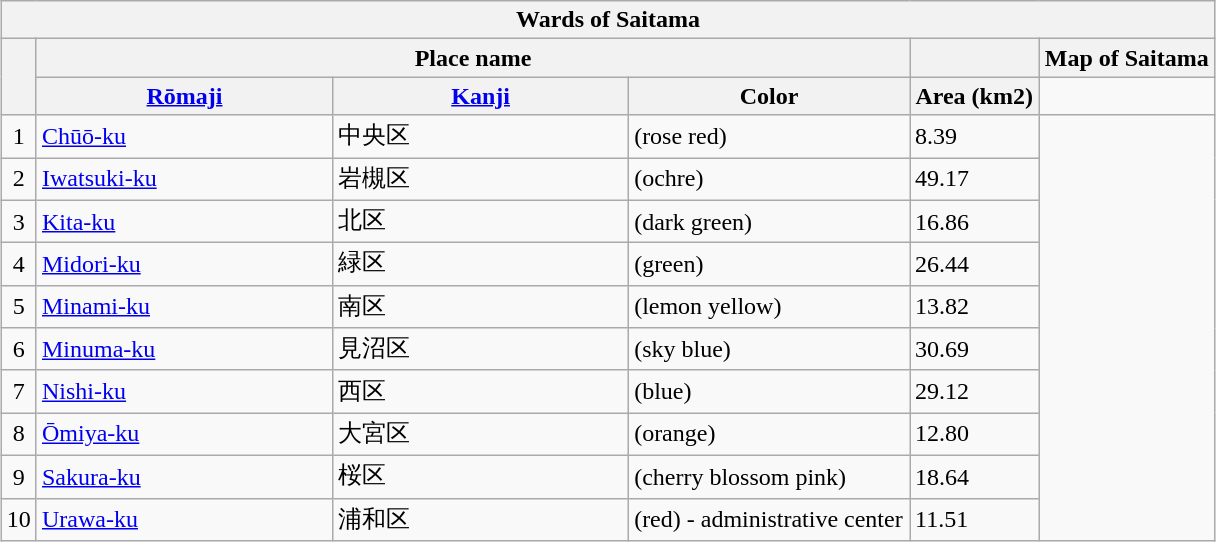<table class="wikitable" style="margin-left: auto; margin-right: auto;" width="810px">
<tr>
<th colspan="6">Wards of Saitama</th>
</tr>
<tr>
<th rowspan="2"></th>
<th colspan="3">Place name</th>
<th></th>
<th>Map of Saitama</th>
</tr>
<tr>
<th style="width: 190px;"><a href='#'>Rōmaji</a></th>
<th style="width: 190px;"><a href='#'>Kanji</a></th>
<th>Color</th>
<th>Area (km2)</th>
</tr>
<tr>
<td style="text-align: center;" "width: 20px;">1</td>
<td><a href='#'>Chūō-ku</a></td>
<td>中央区</td>
<td> (rose red)</td>
<td>8.39</td>
<td rowspan="10"></td>
</tr>
<tr>
<td style="text-align: center;">2</td>
<td><a href='#'>Iwatsuki-ku</a></td>
<td>岩槻区</td>
<td> (ochre)</td>
<td>49.17</td>
</tr>
<tr>
<td style="text-align: center;">3</td>
<td><a href='#'>Kita-ku</a></td>
<td>北区</td>
<td> (dark green)</td>
<td>16.86</td>
</tr>
<tr>
<td style="text-align: center;">4</td>
<td><a href='#'>Midori-ku</a></td>
<td>緑区</td>
<td> (green)</td>
<td>26.44</td>
</tr>
<tr>
<td style="text-align: center;">5</td>
<td><a href='#'>Minami-ku</a></td>
<td>南区</td>
<td> (lemon yellow)</td>
<td>13.82</td>
</tr>
<tr>
<td style="text-align: center;">6</td>
<td><a href='#'>Minuma-ku</a></td>
<td>見沼区</td>
<td> (sky blue)</td>
<td>30.69</td>
</tr>
<tr>
<td style="text-align: center;">7</td>
<td><a href='#'>Nishi-ku</a></td>
<td>西区</td>
<td> (blue)</td>
<td>29.12</td>
</tr>
<tr>
<td style="text-align: center;">8</td>
<td><a href='#'>Ōmiya-ku</a></td>
<td>大宮区</td>
<td> (orange)</td>
<td>12.80</td>
</tr>
<tr>
<td style="text-align: center;">9</td>
<td><a href='#'>Sakura-ku</a></td>
<td>桜区</td>
<td> (cherry blossom pink)</td>
<td>18.64</td>
</tr>
<tr>
<td style="text-align: center;">10</td>
<td><a href='#'>Urawa-ku</a></td>
<td>浦和区</td>
<td> (red) - administrative center</td>
<td>11.51</td>
</tr>
</table>
